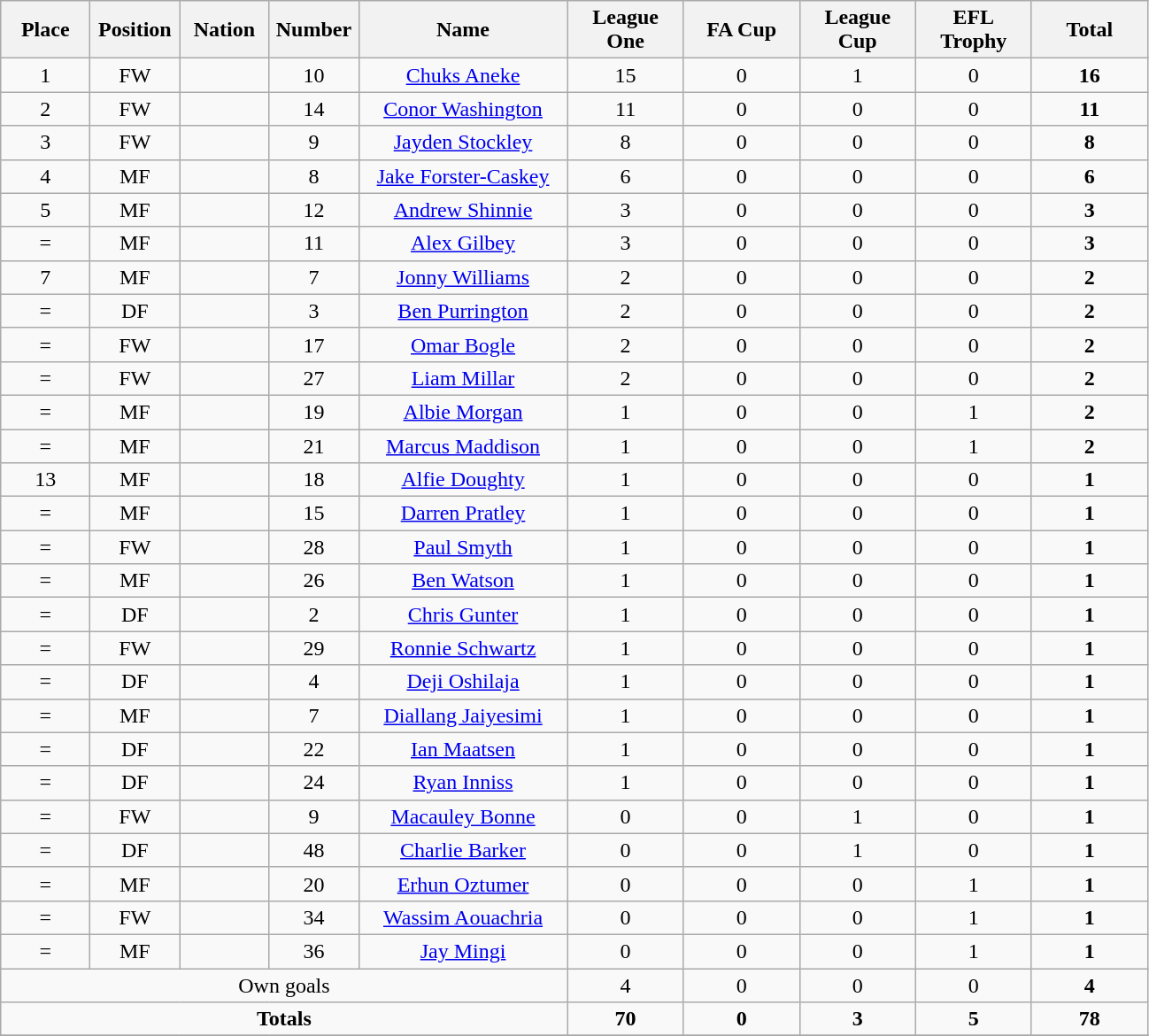<table class="wikitable" style="font-size: 100%; text-align: center;">
<tr>
<th width=60>Place</th>
<th width=60>Position</th>
<th width=60>Nation</th>
<th width=60>Number</th>
<th width=150>Name</th>
<th width=80>League One</th>
<th width=80>FA Cup</th>
<th width=80>League Cup</th>
<th width=80>EFL Trophy</th>
<th width=80>Total</th>
</tr>
<tr>
<td>1</td>
<td>FW</td>
<td></td>
<td>10</td>
<td><a href='#'>Chuks Aneke</a></td>
<td>15</td>
<td>0</td>
<td>1</td>
<td>0</td>
<td><strong>16</strong></td>
</tr>
<tr>
<td>2</td>
<td>FW</td>
<td></td>
<td>14</td>
<td><a href='#'>Conor Washington</a></td>
<td>11</td>
<td>0</td>
<td>0</td>
<td>0</td>
<td><strong>11</strong></td>
</tr>
<tr>
<td>3</td>
<td>FW</td>
<td></td>
<td>9</td>
<td><a href='#'>Jayden Stockley</a></td>
<td>8</td>
<td>0</td>
<td>0</td>
<td>0</td>
<td><strong>8</strong></td>
</tr>
<tr>
<td>4</td>
<td>MF</td>
<td></td>
<td>8</td>
<td><a href='#'>Jake Forster-Caskey</a></td>
<td>6</td>
<td>0</td>
<td>0</td>
<td>0</td>
<td><strong>6</strong></td>
</tr>
<tr>
<td>5</td>
<td>MF</td>
<td></td>
<td>12</td>
<td><a href='#'>Andrew Shinnie</a></td>
<td>3</td>
<td>0</td>
<td>0</td>
<td>0</td>
<td><strong>3</strong></td>
</tr>
<tr>
<td>=</td>
<td>MF</td>
<td></td>
<td>11</td>
<td><a href='#'>Alex Gilbey</a></td>
<td>3</td>
<td>0</td>
<td>0</td>
<td>0</td>
<td><strong>3</strong></td>
</tr>
<tr>
<td>7</td>
<td>MF</td>
<td></td>
<td>7</td>
<td><a href='#'>Jonny Williams</a></td>
<td>2</td>
<td>0</td>
<td>0</td>
<td>0</td>
<td><strong>2</strong></td>
</tr>
<tr>
<td>=</td>
<td>DF</td>
<td></td>
<td>3</td>
<td><a href='#'>Ben Purrington</a></td>
<td>2</td>
<td>0</td>
<td>0</td>
<td>0</td>
<td><strong>2</strong></td>
</tr>
<tr>
<td>=</td>
<td>FW</td>
<td></td>
<td>17</td>
<td><a href='#'>Omar Bogle</a></td>
<td>2</td>
<td>0</td>
<td>0</td>
<td>0</td>
<td><strong>2</strong></td>
</tr>
<tr>
<td>=</td>
<td>FW</td>
<td></td>
<td>27</td>
<td><a href='#'>Liam Millar</a></td>
<td>2</td>
<td>0</td>
<td>0</td>
<td>0</td>
<td><strong>2</strong></td>
</tr>
<tr>
<td>=</td>
<td>MF</td>
<td></td>
<td>19</td>
<td><a href='#'>Albie Morgan</a></td>
<td>1</td>
<td>0</td>
<td>0</td>
<td>1</td>
<td><strong>2</strong></td>
</tr>
<tr>
<td>=</td>
<td>MF</td>
<td></td>
<td>21</td>
<td><a href='#'>Marcus Maddison</a></td>
<td>1</td>
<td>0</td>
<td>0</td>
<td>1</td>
<td><strong>2</strong></td>
</tr>
<tr>
<td>13</td>
<td>MF</td>
<td></td>
<td>18</td>
<td><a href='#'>Alfie Doughty</a></td>
<td>1</td>
<td>0</td>
<td>0</td>
<td>0</td>
<td><strong>1</strong></td>
</tr>
<tr>
<td>=</td>
<td>MF</td>
<td></td>
<td>15</td>
<td><a href='#'>Darren Pratley</a></td>
<td>1</td>
<td>0</td>
<td>0</td>
<td>0</td>
<td><strong>1</strong></td>
</tr>
<tr>
<td>=</td>
<td>FW</td>
<td></td>
<td>28</td>
<td><a href='#'>Paul Smyth</a></td>
<td>1</td>
<td>0</td>
<td>0</td>
<td>0</td>
<td><strong>1</strong></td>
</tr>
<tr>
<td>=</td>
<td>MF</td>
<td></td>
<td>26</td>
<td><a href='#'>Ben Watson</a></td>
<td>1</td>
<td>0</td>
<td>0</td>
<td>0</td>
<td><strong>1</strong></td>
</tr>
<tr>
<td>=</td>
<td>DF</td>
<td></td>
<td>2</td>
<td><a href='#'>Chris Gunter</a></td>
<td>1</td>
<td>0</td>
<td>0</td>
<td>0</td>
<td><strong>1</strong></td>
</tr>
<tr>
<td>=</td>
<td>FW</td>
<td></td>
<td>29</td>
<td><a href='#'>Ronnie Schwartz</a></td>
<td>1</td>
<td>0</td>
<td>0</td>
<td>0</td>
<td><strong>1</strong></td>
</tr>
<tr>
<td>=</td>
<td>DF</td>
<td></td>
<td>4</td>
<td><a href='#'>Deji Oshilaja</a></td>
<td>1</td>
<td>0</td>
<td>0</td>
<td>0</td>
<td><strong>1</strong></td>
</tr>
<tr>
<td>=</td>
<td>MF</td>
<td></td>
<td>7</td>
<td><a href='#'>Diallang Jaiyesimi</a></td>
<td>1</td>
<td>0</td>
<td>0</td>
<td>0</td>
<td><strong>1</strong></td>
</tr>
<tr>
<td>=</td>
<td>DF</td>
<td></td>
<td>22</td>
<td><a href='#'>Ian Maatsen</a></td>
<td>1</td>
<td>0</td>
<td>0</td>
<td>0</td>
<td><strong>1</strong></td>
</tr>
<tr>
<td>=</td>
<td>DF</td>
<td></td>
<td>24</td>
<td><a href='#'>Ryan Inniss</a></td>
<td>1</td>
<td>0</td>
<td>0</td>
<td>0</td>
<td><strong>1</strong></td>
</tr>
<tr>
<td>=</td>
<td>FW</td>
<td></td>
<td>9</td>
<td><a href='#'>Macauley Bonne</a></td>
<td>0</td>
<td>0</td>
<td>1</td>
<td>0</td>
<td><strong>1</strong></td>
</tr>
<tr>
<td>=</td>
<td>DF</td>
<td></td>
<td>48</td>
<td><a href='#'>Charlie Barker</a></td>
<td>0</td>
<td>0</td>
<td>1</td>
<td>0</td>
<td><strong>1</strong></td>
</tr>
<tr>
<td>=</td>
<td>MF</td>
<td></td>
<td>20</td>
<td><a href='#'>Erhun Oztumer</a></td>
<td>0</td>
<td>0</td>
<td>0</td>
<td>1</td>
<td><strong>1</strong></td>
</tr>
<tr>
<td>=</td>
<td>FW</td>
<td></td>
<td>34</td>
<td><a href='#'>Wassim Aouachria</a></td>
<td>0</td>
<td>0</td>
<td>0</td>
<td>1</td>
<td><strong>1</strong></td>
</tr>
<tr>
<td>=</td>
<td>MF</td>
<td></td>
<td>36</td>
<td><a href='#'>Jay Mingi</a></td>
<td>0</td>
<td>0</td>
<td>0</td>
<td>1</td>
<td><strong>1</strong></td>
</tr>
<tr>
<td colspan="5">Own goals</td>
<td>4</td>
<td>0</td>
<td>0</td>
<td>0</td>
<td><strong>4</strong></td>
</tr>
<tr>
<td colspan="5"><strong>Totals</strong></td>
<td><strong>70</strong></td>
<td><strong>0</strong></td>
<td><strong>3</strong></td>
<td><strong>5</strong></td>
<td><strong>78</strong></td>
</tr>
<tr>
</tr>
</table>
